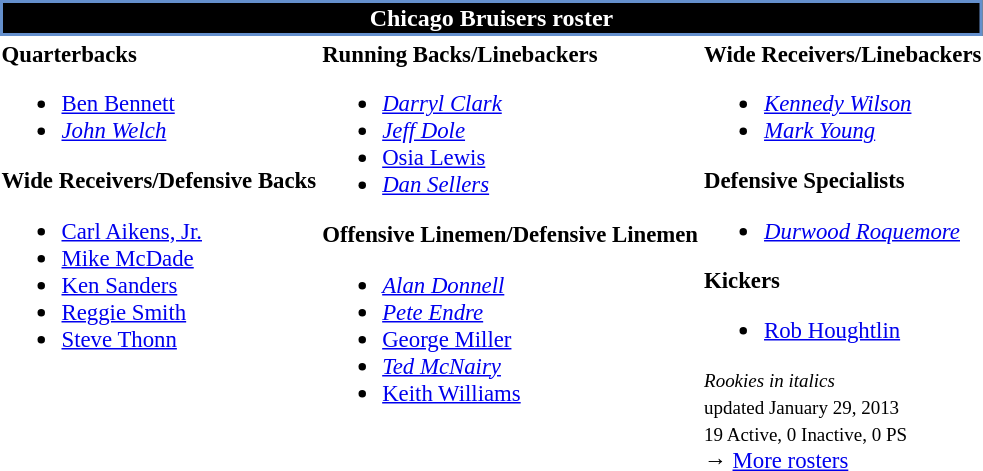<table class="toccolours" style="text-align: left;">
<tr>
<th colspan="7" style="background:black; border:2px solid #648fcc; color:white; text-align:center;">Chicago Bruisers roster</th>
</tr>
<tr>
<td style="font-size: 95%;" valign="top"><strong>Quarterbacks</strong><br><ul><li> <a href='#'>Ben Bennett</a></li><li> <em><a href='#'>John Welch</a></em></li></ul><strong>Wide Receivers/Defensive Backs</strong><ul><li> <a href='#'>Carl Aikens, Jr.</a></li><li> <a href='#'>Mike McDade</a></li><li> <a href='#'>Ken Sanders</a></li><li> <a href='#'>Reggie Smith</a></li><li> <a href='#'>Steve Thonn</a></li></ul></td>
<td style="font-size: 95%;" valign="top"><strong>Running Backs/Linebackers</strong><br><ul><li> <em><a href='#'>Darryl Clark</a></em></li><li> <em><a href='#'>Jeff Dole</a></em></li><li> <a href='#'>Osia Lewis</a></li><li> <em><a href='#'>Dan Sellers</a></em></li></ul><strong>Offensive Linemen/Defensive Linemen</strong><ul><li> <em><a href='#'>Alan Donnell</a></em></li><li> <em><a href='#'>Pete Endre</a></em></li><li> <a href='#'>George Miller</a></li><li> <em><a href='#'>Ted McNairy</a></em></li><li> <a href='#'>Keith Williams</a></li></ul></td>
<td style="font-size: 95%;" valign="top"><strong>Wide Receivers/Linebackers</strong><br><ul><li> <em><a href='#'>Kennedy Wilson</a></em></li><li> <em><a href='#'>Mark Young</a></em></li></ul><strong>Defensive Specialists</strong><ul><li> <em><a href='#'>Durwood Roquemore</a></em></li></ul><strong>Kickers</strong><ul><li> <a href='#'>Rob Houghtlin</a></li></ul><small><em>Rookies in italics</em></small><br>
<small> updated January 29, 2013</small><br>
<small>19 Active, 0 Inactive, 0 PS</small><br>→ <a href='#'>More rosters</a></td>
</tr>
<tr>
</tr>
</table>
